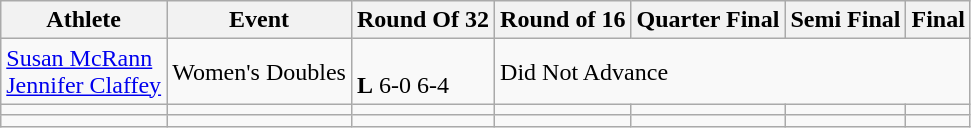<table class="wikitable">
<tr>
<th>Athlete</th>
<th>Event</th>
<th>Round Of 32</th>
<th>Round of 16</th>
<th>Quarter Final</th>
<th>Semi Final</th>
<th>Final</th>
</tr>
<tr>
<td><a href='#'>Susan McRann</a><br><a href='#'>Jennifer Claffey</a></td>
<td>Women's Doubles</td>
<td><br><strong>L</strong>  6-0 6-4</td>
<td colspan="4">Did Not Advance</td>
</tr>
<tr>
<td></td>
<td></td>
<td></td>
<td></td>
<td></td>
<td></td>
<td></td>
</tr>
<tr>
<td></td>
<td></td>
<td></td>
<td></td>
<td></td>
<td></td>
<td></td>
</tr>
</table>
